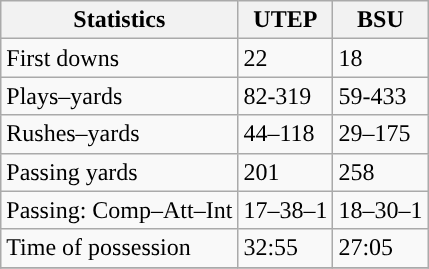<table class="wikitable">
<tr>
<th>Statistics</th>
<th>UTEP</th>
<th>BSU</th>
</tr>
<tr>
<td>First downs</td>
<td>22</td>
<td>18</td>
</tr>
<tr>
<td>Plays–yards</td>
<td>82-319</td>
<td>59-433</td>
</tr>
<tr>
<td>Rushes–yards</td>
<td>44–118</td>
<td>29–175</td>
</tr>
<tr>
<td>Passing yards</td>
<td>201</td>
<td>258</td>
</tr>
<tr>
<td>Passing: Comp–Att–Int</td>
<td>17–38–1</td>
<td>18–30–1</td>
</tr>
<tr>
<td>Time of possession</td>
<td>32:55</td>
<td>27:05</td>
</tr>
<tr>
</tr>
</table>
